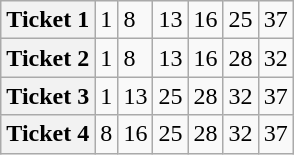<table class="wikitable defaultcenter" style="margin:0.5em auto">
<tr>
<th>Ticket 1</th>
<td>1</td>
<td>8</td>
<td>13</td>
<td>16</td>
<td>25</td>
<td>37</td>
</tr>
<tr>
<th>Ticket 2</th>
<td>1</td>
<td>8</td>
<td>13</td>
<td>16</td>
<td>28</td>
<td>32</td>
</tr>
<tr>
<th>Ticket 3</th>
<td>1</td>
<td>13</td>
<td>25</td>
<td>28</td>
<td>32</td>
<td>37</td>
</tr>
<tr>
<th>Ticket 4</th>
<td>8</td>
<td>16</td>
<td>25</td>
<td>28</td>
<td>32</td>
<td>37</td>
</tr>
</table>
